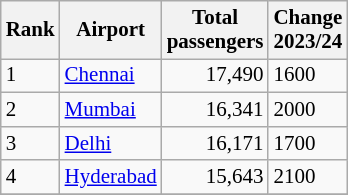<table class="wikitable sortable" style="font-size: 87.5%">
<tr>
<th>Rank</th>
<th>Airport</th>
<th>Total <br>passengers</th>
<th>Change<br>2023/24</th>
</tr>
<tr>
<td>1</td>
<td><a href='#'>Chennai</a></td>
<td align='right'>17,490</td>
<td>1600</td>
</tr>
<tr>
<td>2</td>
<td><a href='#'>Mumbai</a></td>
<td align='right'>16,341</td>
<td>2000</td>
</tr>
<tr>
<td>3</td>
<td><a href='#'>Delhi</a></td>
<td align='right'>16,171</td>
<td>1700</td>
</tr>
<tr>
<td>4</td>
<td><a href='#'>Hyderabad</a></td>
<td align='right'>15,643</td>
<td>2100</td>
</tr>
<tr>
</tr>
</table>
